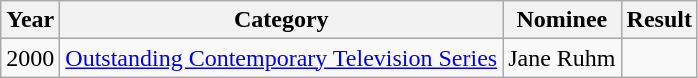<table class="wikitable">
<tr>
<th>Year</th>
<th>Category</th>
<th>Nominee</th>
<th>Result</th>
</tr>
<tr>
<td>2000</td>
<td><a href='#'>Outstanding Contemporary Television Series</a></td>
<td>Jane Ruhm</td>
<td></td>
</tr>
</table>
